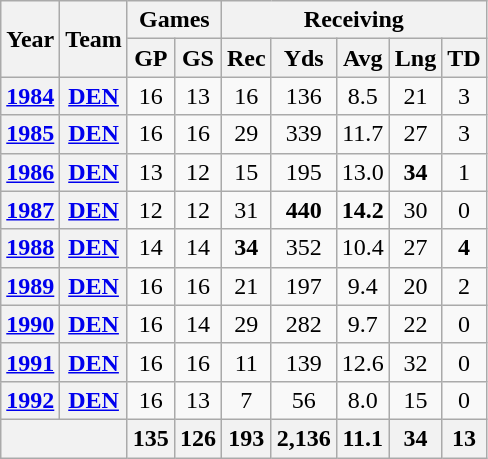<table class="wikitable" style="text-align:center">
<tr>
<th rowspan="2">Year</th>
<th rowspan="2">Team</th>
<th colspan="2">Games</th>
<th colspan="5">Receiving</th>
</tr>
<tr>
<th>GP</th>
<th>GS</th>
<th>Rec</th>
<th>Yds</th>
<th>Avg</th>
<th>Lng</th>
<th>TD</th>
</tr>
<tr>
<th><a href='#'>1984</a></th>
<th><a href='#'>DEN</a></th>
<td>16</td>
<td>13</td>
<td>16</td>
<td>136</td>
<td>8.5</td>
<td>21</td>
<td>3</td>
</tr>
<tr>
<th><a href='#'>1985</a></th>
<th><a href='#'>DEN</a></th>
<td>16</td>
<td>16</td>
<td>29</td>
<td>339</td>
<td>11.7</td>
<td>27</td>
<td>3</td>
</tr>
<tr>
<th><a href='#'>1986</a></th>
<th><a href='#'>DEN</a></th>
<td>13</td>
<td>12</td>
<td>15</td>
<td>195</td>
<td>13.0</td>
<td><strong>34</strong></td>
<td>1</td>
</tr>
<tr>
<th><a href='#'>1987</a></th>
<th><a href='#'>DEN</a></th>
<td>12</td>
<td>12</td>
<td>31</td>
<td><strong>440</strong></td>
<td><strong>14.2</strong></td>
<td>30</td>
<td>0</td>
</tr>
<tr>
<th><a href='#'>1988</a></th>
<th><a href='#'>DEN</a></th>
<td>14</td>
<td>14</td>
<td><strong>34</strong></td>
<td>352</td>
<td>10.4</td>
<td>27</td>
<td><strong>4</strong></td>
</tr>
<tr>
<th><a href='#'>1989</a></th>
<th><a href='#'>DEN</a></th>
<td>16</td>
<td>16</td>
<td>21</td>
<td>197</td>
<td>9.4</td>
<td>20</td>
<td>2</td>
</tr>
<tr>
<th><a href='#'>1990</a></th>
<th><a href='#'>DEN</a></th>
<td>16</td>
<td>14</td>
<td>29</td>
<td>282</td>
<td>9.7</td>
<td>22</td>
<td>0</td>
</tr>
<tr>
<th><a href='#'>1991</a></th>
<th><a href='#'>DEN</a></th>
<td>16</td>
<td>16</td>
<td>11</td>
<td>139</td>
<td>12.6</td>
<td>32</td>
<td>0</td>
</tr>
<tr>
<th><a href='#'>1992</a></th>
<th><a href='#'>DEN</a></th>
<td>16</td>
<td>13</td>
<td>7</td>
<td>56</td>
<td>8.0</td>
<td>15</td>
<td>0</td>
</tr>
<tr>
<th colspan="2"></th>
<th>135</th>
<th>126</th>
<th>193</th>
<th>2,136</th>
<th>11.1</th>
<th>34</th>
<th>13</th>
</tr>
</table>
